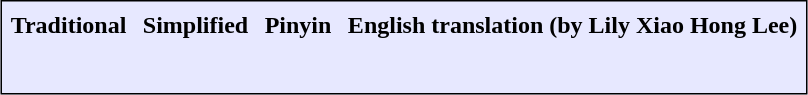<table align=center cellpadding="5" cellspacing="1" style="border:1px solid black; background-color:#e7e8ff;">
<tr align=center bgcolor=#d7a8ff>
</tr>
<tr>
<th>Traditional</th>
<th>Simplified</th>
<th>Pinyin</th>
<th>English translation (by Lily Xiao Hong Lee)</th>
</tr>
<tr valign=top>
<td><br></td>
<td><br></td>
<td><br></td>
<td><br></td>
</tr>
<tr>
</tr>
</table>
